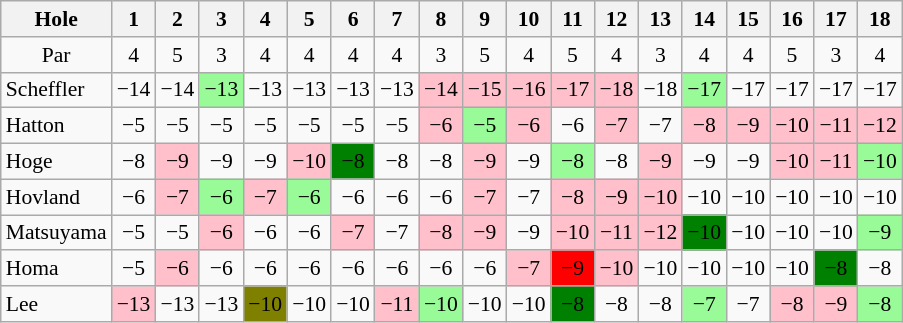<table class="wikitable" style="text-align:center; font-size:90%;">
<tr>
<th>Hole</th>
<th>1</th>
<th>2</th>
<th>3</th>
<th>4</th>
<th>5</th>
<th>6</th>
<th>7</th>
<th>8</th>
<th>9</th>
<th>10</th>
<th>11</th>
<th>12</th>
<th>13</th>
<th>14</th>
<th>15</th>
<th>16</th>
<th>17</th>
<th>18</th>
</tr>
<tr>
<td>Par</td>
<td>4</td>
<td>5</td>
<td>3</td>
<td>4</td>
<td>4</td>
<td>4</td>
<td>4</td>
<td>3</td>
<td>5</td>
<td>4</td>
<td>5</td>
<td>4</td>
<td>3</td>
<td>4</td>
<td>4</td>
<td>5</td>
<td>3</td>
<td>4</td>
</tr>
<tr>
<td align=left> Scheffler</td>
<td>−14</td>
<td>−14</td>
<td style="background: PaleGreen;">−13</td>
<td>−13</td>
<td>−13</td>
<td>−13</td>
<td>−13</td>
<td style="background: Pink;">−14</td>
<td style="background: Pink;">−15</td>
<td style="background: Pink;">−16</td>
<td style="background: Pink;">−17</td>
<td style="background: Pink;">−18</td>
<td>−18</td>
<td style="background: PaleGreen;">−17</td>
<td>−17</td>
<td>−17</td>
<td>−17</td>
<td>−17</td>
</tr>
<tr>
<td align=left> Hatton</td>
<td>−5</td>
<td>−5</td>
<td>−5</td>
<td>−5</td>
<td>−5</td>
<td>−5</td>
<td>−5</td>
<td style="background: Pink;">−6</td>
<td style="background: PaleGreen;">−5</td>
<td style="background: Pink;">−6</td>
<td>−6</td>
<td style="background: Pink;">−7</td>
<td>−7</td>
<td style="background: Pink;">−8</td>
<td style="background: Pink;">−9</td>
<td style="background: Pink;">−10</td>
<td style="background: Pink;">−11</td>
<td style="background: Pink;">−12</td>
</tr>
<tr>
<td align=left> Hoge</td>
<td>−8</td>
<td style="background: Pink;">−9</td>
<td>−9</td>
<td>−9</td>
<td style="background: Pink;">−10</td>
<td style="background: Green;">−8</td>
<td>−8</td>
<td>−8</td>
<td style="background: Pink;">−9</td>
<td>−9</td>
<td style="background: PaleGreen;">−8</td>
<td>−8</td>
<td style="background: Pink;">−9</td>
<td>−9</td>
<td>−9</td>
<td style="background: Pink;">−10</td>
<td style="background: Pink;">−11</td>
<td style="background: PaleGreen;">−10</td>
</tr>
<tr>
<td align=left> Hovland</td>
<td>−6</td>
<td style="background: Pink;">−7</td>
<td style="background: PaleGreen;">−6</td>
<td style="background: Pink;">−7</td>
<td style="background: PaleGreen;">−6</td>
<td>−6</td>
<td>−6</td>
<td>−6</td>
<td style="background: Pink;">−7</td>
<td>−7</td>
<td style="background: Pink;">−8</td>
<td style="background: Pink;">−9</td>
<td style="background: Pink;">−10</td>
<td>−10</td>
<td>−10</td>
<td>−10</td>
<td>−10</td>
<td>−10</td>
</tr>
<tr>
<td align=left> Matsuyama</td>
<td>−5</td>
<td>−5</td>
<td style="background: Pink;">−6</td>
<td>−6</td>
<td>−6</td>
<td style="background: Pink;">−7</td>
<td>−7</td>
<td style="background: Pink;">−8</td>
<td style="background: Pink;">−9</td>
<td>−9</td>
<td style="background: Pink;">−10</td>
<td style="background: Pink;">−11</td>
<td style="background: Pink;">−12</td>
<td style="background: Green;">−10</td>
<td>−10</td>
<td>−10</td>
<td>−10</td>
<td style="background: PaleGreen;">−9</td>
</tr>
<tr>
<td align=left> Homa</td>
<td>−5</td>
<td style="background: Pink;">−6</td>
<td>−6</td>
<td>−6</td>
<td>−6</td>
<td>−6</td>
<td>−6</td>
<td>−6</td>
<td>−6</td>
<td style="background: Pink;">−7</td>
<td style="background: Red;">−9</td>
<td style="background: Pink;">−10</td>
<td>−10</td>
<td>−10</td>
<td>−10</td>
<td>−10</td>
<td style="background: Green;">−8</td>
<td>−8</td>
</tr>
<tr>
<td align=left> Lee</td>
<td style="background: Pink;">−13</td>
<td>−13</td>
<td>−13</td>
<td style="background: Olive;">−10</td>
<td>−10</td>
<td>−10</td>
<td style="background: Pink;">−11</td>
<td style="background: PaleGreen;">−10</td>
<td>−10</td>
<td>−10</td>
<td style="background: Green;">−8</td>
<td>−8</td>
<td>−8</td>
<td style="background: PaleGreen;">−7</td>
<td>−7</td>
<td style="background: Pink;">−8</td>
<td style="background: Pink;">−9</td>
<td style="background: PaleGreen;">−8</td>
</tr>
</table>
